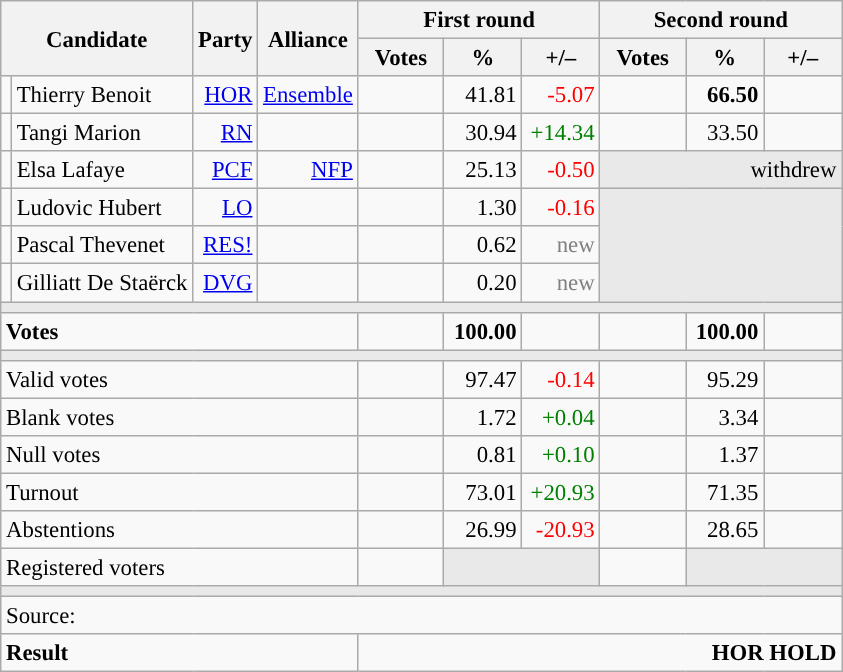<table class="wikitable" style="text-align:right;font-size:95%;">
<tr>
<th rowspan="2" colspan="2">Candidate</th>
<th colspan="1" rowspan="2">Party</th>
<th colspan="1" rowspan="2">Alliance</th>
<th colspan="3">First round</th>
<th colspan="3">Second round</th>
</tr>
<tr>
<th style="width:50px;">Votes</th>
<th style="width:45px;">%</th>
<th style="width:45px;">+/–</th>
<th style="width:50px;">Votes</th>
<th style="width:45px;">%</th>
<th style="width:45px;">+/–</th>
</tr>
<tr>
<td style="color:inherit;background:"></td>
<td style="text-align:left;">Thierry Benoit</td>
<td><a href='#'>HOR</a></td>
<td><a href='#'>Ensemble</a></td>
<td></td>
<td>41.81</td>
<td style="color:red;">-5.07</td>
<td><strong></strong></td>
<td><strong>66.50</strong></td>
<td style="color:grey;"></td>
</tr>
<tr>
<td style="color:inherit;background:"></td>
<td style="text-align:left;">Tangi Marion</td>
<td><a href='#'>RN</a></td>
<td></td>
<td></td>
<td>30.94</td>
<td style="color:green;">+14.34</td>
<td></td>
<td>33.50</td>
<td style="color:grey;"></td>
</tr>
<tr>
<td style="color:inherit;background:"></td>
<td style="text-align:left;">Elsa Lafaye</td>
<td><a href='#'>PCF</a></td>
<td><a href='#'>NFP</a></td>
<td></td>
<td>25.13</td>
<td style="color:red;">-0.50</td>
<td colspan="3" style="background:#E9E9E9;">withdrew</td>
</tr>
<tr>
<td style="color:inherit;background:"></td>
<td style="text-align:left;">Ludovic Hubert</td>
<td><a href='#'>LO</a></td>
<td></td>
<td></td>
<td>1.30</td>
<td style="color:red;">-0.16</td>
<td colspan="3" rowspan="3" style="background:#E9E9E9;"></td>
</tr>
<tr>
<td style="color:inherit;background:"></td>
<td style="text-align:left;">Pascal Thevenet</td>
<td><a href='#'>RES!</a></td>
<td></td>
<td></td>
<td>0.62</td>
<td style="color:grey;">new</td>
</tr>
<tr>
<td style="color:inherit;background:"></td>
<td style="text-align:left;">Gilliatt De Staërck</td>
<td><a href='#'>DVG</a></td>
<td></td>
<td></td>
<td>0.20</td>
<td style="color:grey;">new</td>
</tr>
<tr>
<td colspan="10" style="background:#E9E9E9;"></td>
</tr>
<tr style="font-weight:bold;">
<td colspan="4" style="text-align:left;">Votes</td>
<td></td>
<td>100.00</td>
<td></td>
<td></td>
<td>100.00</td>
<td></td>
</tr>
<tr>
<td colspan="10" style="background:#E9E9E9;"></td>
</tr>
<tr>
<td colspan="4" style="text-align:left;">Valid votes</td>
<td></td>
<td>97.47</td>
<td style="color:red;">-0.14</td>
<td></td>
<td>95.29</td>
<td style="color:grey;"></td>
</tr>
<tr>
<td colspan="4" style="text-align:left;">Blank votes</td>
<td></td>
<td>1.72</td>
<td style="color:green;">+0.04</td>
<td></td>
<td>3.34</td>
<td style="color:grey;"></td>
</tr>
<tr>
<td colspan="4" style="text-align:left;">Null votes</td>
<td></td>
<td>0.81</td>
<td style="color:green;">+0.10</td>
<td></td>
<td>1.37</td>
<td style="color:grey;"></td>
</tr>
<tr>
<td colspan="4" style="text-align:left;">Turnout</td>
<td></td>
<td>73.01</td>
<td style="color:green;">+20.93</td>
<td></td>
<td>71.35</td>
<td style="color:grey;"></td>
</tr>
<tr>
<td colspan="4" style="text-align:left;">Abstentions</td>
<td></td>
<td>26.99</td>
<td style="color:red;">-20.93</td>
<td></td>
<td>28.65</td>
<td style="color:grey;"></td>
</tr>
<tr>
<td colspan="4" style="text-align:left;">Registered voters</td>
<td></td>
<td colspan="2" style="background:#E9E9E9;"></td>
<td></td>
<td colspan="2" style="background:#E9E9E9;"></td>
</tr>
<tr>
<td colspan="10" style="background:#E9E9E9;"></td>
</tr>
<tr>
<td colspan="10" style="text-align:left;">Source: </td>
</tr>
<tr style="font-weight:bold">
<td colspan="4" style="text-align:left;">Result</td>
<td colspan="6" style="background-color:">HOR HOLD</td>
</tr>
</table>
